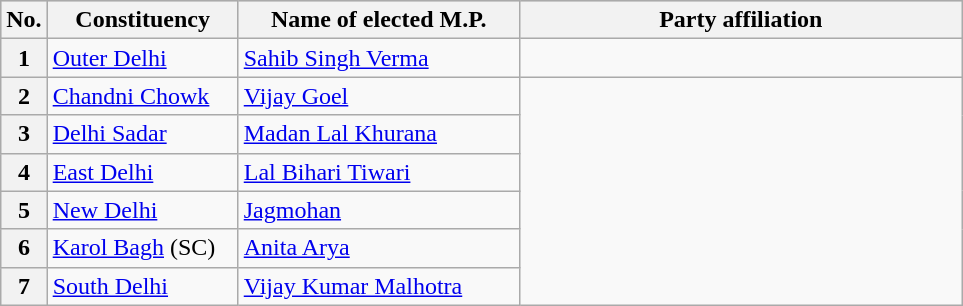<table class="wikitable">
<tr style="background:#ccc; text-align:center;">
<th>No.</th>
<th style="width:120px">Constituency</th>
<th style="width:180px">Name of elected M.P.</th>
<th colspan="2" style="width:18em">Party affiliation</th>
</tr>
<tr>
<th>1</th>
<td><a href='#'>Outer Delhi</a></td>
<td><a href='#'>Sahib Singh Verma</a></td>
<td></td>
</tr>
<tr>
<th>2</th>
<td><a href='#'>Chandni Chowk</a></td>
<td><a href='#'>Vijay Goel</a></td>
</tr>
<tr>
<th>3</th>
<td><a href='#'>Delhi Sadar</a></td>
<td><a href='#'>Madan Lal Khurana</a></td>
</tr>
<tr>
<th>4</th>
<td><a href='#'>East Delhi</a></td>
<td><a href='#'>Lal Bihari Tiwari</a></td>
</tr>
<tr>
<th>5</th>
<td><a href='#'>New Delhi</a></td>
<td><a href='#'>Jagmohan</a></td>
</tr>
<tr>
<th>6</th>
<td><a href='#'>Karol Bagh</a> (SC)</td>
<td><a href='#'>Anita Arya</a></td>
</tr>
<tr>
<th>7</th>
<td><a href='#'>South Delhi</a></td>
<td><a href='#'>Vijay Kumar Malhotra</a></td>
</tr>
</table>
